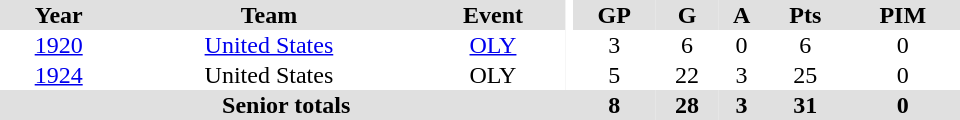<table border="0" cellpadding="1" cellspacing="0" ID="Table3" style="text-align:center; width:40em">
<tr bgcolor="#e0e0e0">
<th>Year</th>
<th>Team</th>
<th>Event</th>
<th rowspan="102" bgcolor="#ffffff"></th>
<th>GP</th>
<th>G</th>
<th>A</th>
<th>Pts</th>
<th>PIM</th>
</tr>
<tr>
<td><a href='#'>1920</a></td>
<td><a href='#'>United States</a></td>
<td><a href='#'>OLY</a></td>
<td>3</td>
<td>6</td>
<td>0</td>
<td>6</td>
<td>0</td>
</tr>
<tr>
<td><a href='#'>1924</a></td>
<td>United States</td>
<td>OLY</td>
<td>5</td>
<td>22</td>
<td>3</td>
<td>25</td>
<td>0</td>
</tr>
<tr bgcolor="#e0e0e0">
<th colspan="4">Senior totals</th>
<th>8</th>
<th>28</th>
<th>3</th>
<th>31</th>
<th>0</th>
</tr>
</table>
